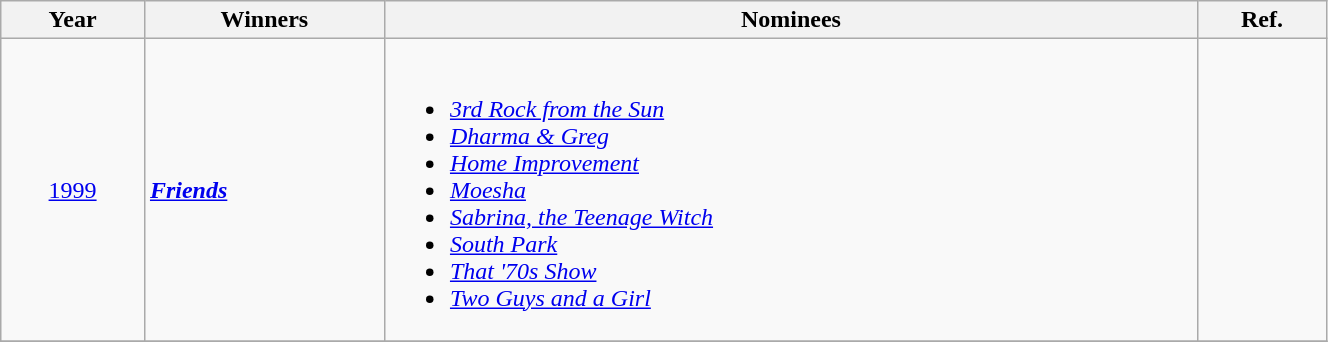<table class="wikitable" width=70%>
<tr>
<th>Year</th>
<th>Winners</th>
<th>Nominees</th>
<th>Ref.</th>
</tr>
<tr>
<td align="center"><a href='#'>1999</a></td>
<td><strong><em><a href='#'>Friends</a></em></strong></td>
<td><br><ul><li><em><a href='#'>3rd Rock from the Sun</a></em></li><li><em><a href='#'>Dharma & Greg</a></em></li><li><em><a href='#'>Home Improvement</a></em></li><li><em><a href='#'>Moesha</a></em></li><li><em><a href='#'>Sabrina, the Teenage Witch</a></em></li><li><em><a href='#'>South Park</a></em></li><li><em><a href='#'>That '70s Show</a></em></li><li><em><a href='#'>Two Guys and a Girl</a></em></li></ul></td>
<td align="center"></td>
</tr>
<tr>
</tr>
</table>
